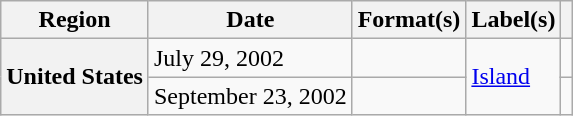<table class="wikitable plainrowheaders">
<tr>
<th scope="col">Region</th>
<th scope="col">Date</th>
<th scope="col">Format(s)</th>
<th scope="col">Label(s)</th>
<th scope="col"></th>
</tr>
<tr>
<th scope="row" rowspan="2">United States</th>
<td>July 29, 2002</td>
<td></td>
<td rowspan="2"><a href='#'>Island</a></td>
<td></td>
</tr>
<tr>
<td>September 23, 2002</td>
<td></td>
<td></td>
</tr>
</table>
